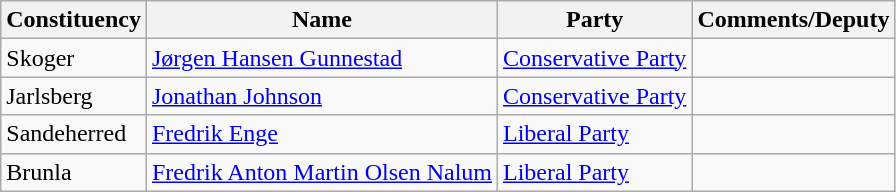<table class="wikitable">
<tr>
<th>Constituency</th>
<th>Name</th>
<th>Party</th>
<th>Comments/Deputy</th>
</tr>
<tr>
<td>Skoger</td>
<td><a href='#'>Jørgen Hansen Gunnestad</a></td>
<td><a href='#'>Conservative Party</a></td>
<td></td>
</tr>
<tr>
<td>Jarlsberg</td>
<td><a href='#'>Jonathan Johnson</a></td>
<td><a href='#'>Conservative Party</a></td>
<td></td>
</tr>
<tr>
<td>Sandeherred</td>
<td><a href='#'>Fredrik Enge</a></td>
<td><a href='#'>Liberal Party</a></td>
<td></td>
</tr>
<tr>
<td>Brunla</td>
<td><a href='#'>Fredrik Anton Martin Olsen Nalum</a></td>
<td><a href='#'>Liberal Party</a></td>
<td></td>
</tr>
</table>
